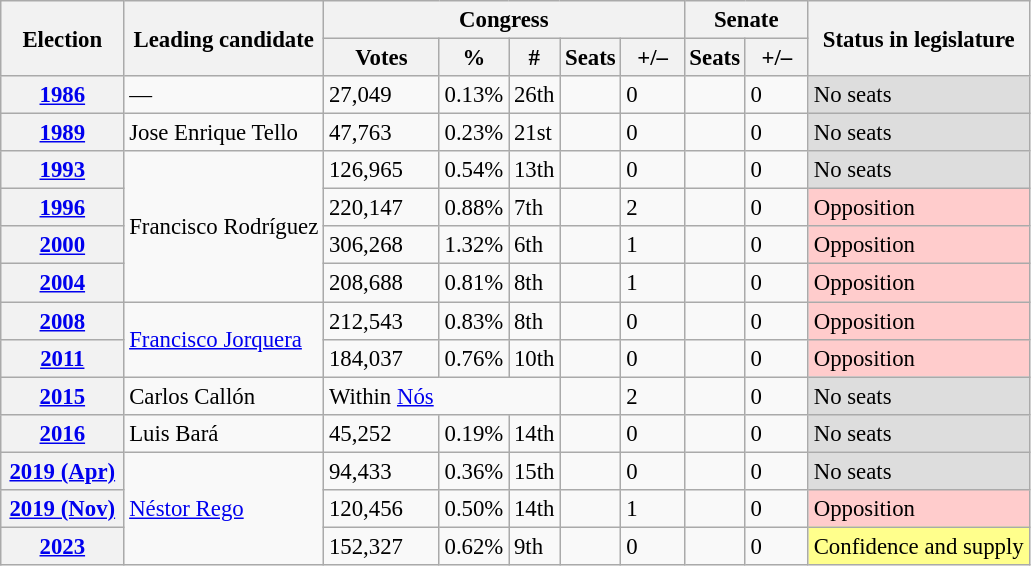<table class="wikitable" style="font-size:95%; text-align:left;">
<tr>
<th rowspan="2" width="75">Election</th>
<th rowspan="2">Leading candidate</th>
<th colspan="5">Congress</th>
<th colspan="2">Senate</th>
<th rowspan="2">Status in legislature</th>
</tr>
<tr>
<th width="70">Votes</th>
<th width="35">%</th>
<th width="25">#</th>
<th>Seats</th>
<th width="35">+/–</th>
<th>Seats</th>
<th width="35">+/–</th>
</tr>
<tr>
<th><a href='#'>1986</a></th>
<td>—</td>
<td>27,049</td>
<td>0.13%</td>
<td>26th</td>
<td></td>
<td>0</td>
<td></td>
<td>0</td>
<td style="background:#ddd;">No seats</td>
</tr>
<tr>
<th><a href='#'>1989</a></th>
<td>Jose Enrique Tello</td>
<td>47,763</td>
<td>0.23%</td>
<td>21st</td>
<td></td>
<td>0</td>
<td></td>
<td>0</td>
<td style="background:#ddd;">No seats</td>
</tr>
<tr>
<th><a href='#'>1993</a></th>
<td rowspan="4">Francisco Rodríguez</td>
<td>126,965</td>
<td>0.54%</td>
<td>13th</td>
<td></td>
<td>0</td>
<td></td>
<td>0</td>
<td style="background:#ddd;">No seats</td>
</tr>
<tr>
<th><a href='#'>1996</a></th>
<td>220,147</td>
<td>0.88%</td>
<td>7th</td>
<td></td>
<td>2</td>
<td></td>
<td>0</td>
<td style="background:#fcc;">Opposition</td>
</tr>
<tr>
<th><a href='#'>2000</a></th>
<td>306,268</td>
<td>1.32%</td>
<td>6th</td>
<td></td>
<td>1</td>
<td></td>
<td>0</td>
<td style="background:#fcc;">Opposition</td>
</tr>
<tr>
<th><a href='#'>2004</a></th>
<td>208,688</td>
<td>0.81%</td>
<td>8th</td>
<td></td>
<td>1</td>
<td></td>
<td>0</td>
<td style="background:#fcc;">Opposition</td>
</tr>
<tr>
<th><a href='#'>2008</a></th>
<td rowspan="2"><a href='#'>Francisco Jorquera</a></td>
<td>212,543</td>
<td>0.83%</td>
<td>8th</td>
<td></td>
<td>0</td>
<td></td>
<td>0</td>
<td style="background:#fcc;">Opposition</td>
</tr>
<tr>
<th><a href='#'>2011</a></th>
<td>184,037</td>
<td>0.76%</td>
<td>10th</td>
<td></td>
<td>0</td>
<td></td>
<td>0</td>
<td style="background:#fcc;">Opposition</td>
</tr>
<tr>
<th><a href='#'>2015</a></th>
<td>Carlos Callón</td>
<td colspan="3">Within <a href='#'>Nós</a></td>
<td></td>
<td>2</td>
<td></td>
<td>0</td>
<td style="background:#ddd;">No seats</td>
</tr>
<tr>
<th><a href='#'>2016</a></th>
<td>Luis Bará</td>
<td>45,252</td>
<td>0.19%</td>
<td>14th</td>
<td></td>
<td>0</td>
<td></td>
<td>0</td>
<td style="background:#ddd;">No seats</td>
</tr>
<tr>
<th><a href='#'>2019 (Apr)</a></th>
<td rowspan="3"><a href='#'>Néstor Rego</a></td>
<td>94,433</td>
<td>0.36%</td>
<td>15th</td>
<td></td>
<td>0</td>
<td></td>
<td>0</td>
<td style="background:#ddd;">No seats</td>
</tr>
<tr>
<th><a href='#'>2019 (Nov)</a></th>
<td>120,456</td>
<td>0.50%</td>
<td>14th</td>
<td></td>
<td>1</td>
<td></td>
<td>0</td>
<td style="background:#fcc;">Opposition</td>
</tr>
<tr>
<th><a href='#'>2023</a></th>
<td>152,327</td>
<td>0.62%</td>
<td>9th</td>
<td></td>
<td>0</td>
<td></td>
<td>0</td>
<td style="background:#ffff8c;">Confidence and supply</td>
</tr>
</table>
